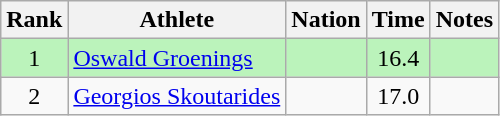<table class="wikitable sortable" style="text-align:center">
<tr>
<th>Rank</th>
<th>Athlete</th>
<th>Nation</th>
<th>Time</th>
<th>Notes</th>
</tr>
<tr bgcolor=bbf3bb>
<td>1</td>
<td align=left><a href='#'>Oswald Groenings</a></td>
<td align=left></td>
<td>16.4</td>
<td></td>
</tr>
<tr>
<td>2</td>
<td align=left><a href='#'>Georgios Skoutarides</a></td>
<td align=left></td>
<td>17.0</td>
<td></td>
</tr>
</table>
